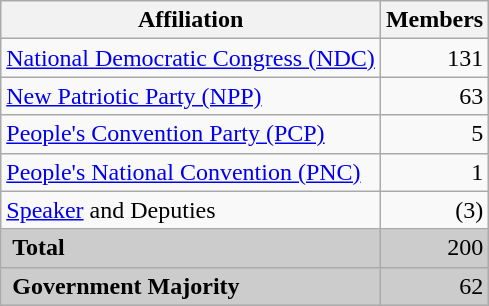<table class="wikitable">
<tr>
<th>Affiliation</th>
<th>Members</th>
</tr>
<tr>
<td><a href='#'>National Democratic Congress (NDC)</a></td>
<td align="right">131</td>
</tr>
<tr>
<td><a href='#'>New Patriotic Party (NPP)</a></td>
<td align="right">63</td>
</tr>
<tr>
<td><a href='#'>People's Convention Party (PCP)</a></td>
<td align="right">5</td>
</tr>
<tr>
<td><a href='#'>People's National Convention (PNC)</a></td>
<td align="right">1</td>
</tr>
<tr>
<td><a href='#'>Speaker</a> and Deputies</td>
<td align="right">(3)</td>
</tr>
<tr bgcolor="CCCCCC">
<td> <strong>Total</strong></td>
<td align="right">200</td>
</tr>
<tr bgcolor="CCCCCC">
<td> <strong>Government Majority</strong></td>
<td align="right">62</td>
</tr>
</table>
